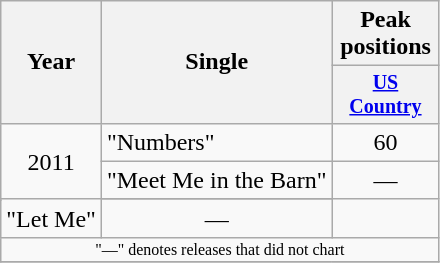<table class="wikitable" style=text-align:center;>
<tr>
<th rowspan="2">Year</th>
<th rowspan="2">Single</th>
<th colspan="1">Peak positions</th>
</tr>
<tr style="font-size:smaller;">
<th width="65"><a href='#'>US Country</a></th>
</tr>
<tr>
<td rowspan="3">2011</td>
<td align="left">"Numbers"</td>
<td>60</td>
</tr>
<tr>
<td align="left">"Meet Me in the Barn"</td>
<td>—</td>
</tr>
<tr>
</tr>
<tr>
<td align="left">"Let Me"</td>
<td>—</td>
</tr>
<tr>
<td colspan="3" style="font-size:8pt">"—" denotes releases that did not chart</td>
</tr>
<tr>
</tr>
</table>
